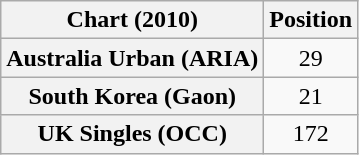<table class="wikitable sortable plainrowheaders" style="text-align:center">
<tr>
<th scope="col">Chart (2010)</th>
<th scope="col">Position</th>
</tr>
<tr>
<th scope="row">Australia Urban (ARIA)</th>
<td style="text-align:center;">29</td>
</tr>
<tr>
<th scope="row">South Korea (Gaon)</th>
<td style="text-align:center;">21</td>
</tr>
<tr>
<th scope="row">UK Singles (OCC)</th>
<td style="text-align:center;">172</td>
</tr>
</table>
